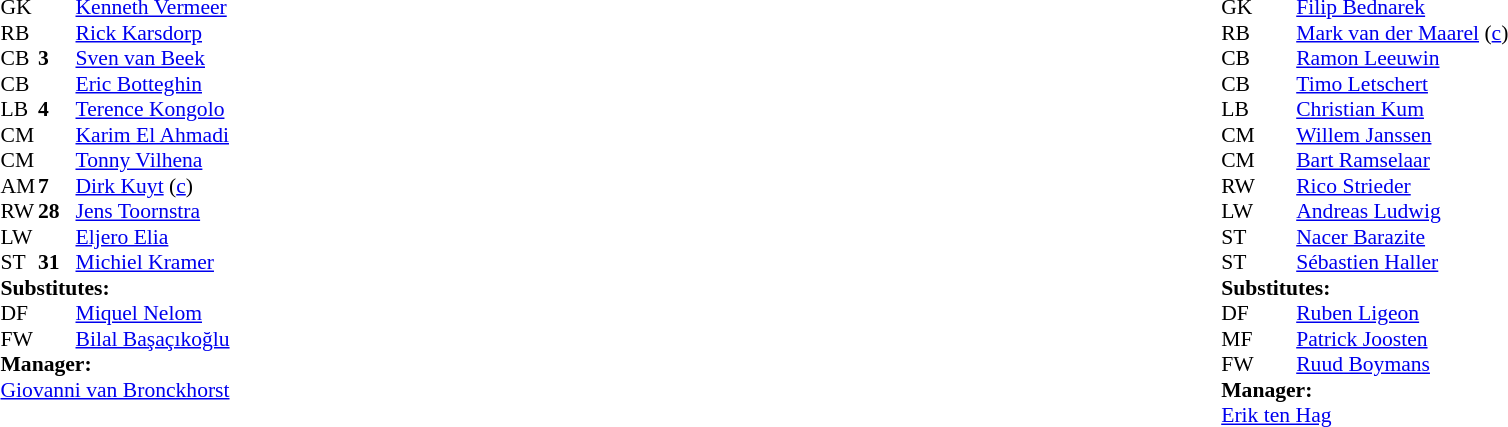<table width="100%">
<tr>
<td valign="top" width="40%"><br><table style="font-size:90%" cellspacing="0" cellpadding="0">
<tr>
<th width=25></th>
<th width=25></th>
</tr>
<tr>
<td>GK</td>
<td></td>
<td> <a href='#'>Kenneth Vermeer</a></td>
</tr>
<tr>
<td>RB</td>
<td></td>
<td> <a href='#'>Rick Karsdorp</a></td>
</tr>
<tr>
<td>CB</td>
<td><strong>3</strong></td>
<td> <a href='#'>Sven van Beek</a></td>
</tr>
<tr>
<td>CB</td>
<td></td>
<td> <a href='#'>Eric Botteghin</a></td>
</tr>
<tr>
<td>LB</td>
<td><strong>4</strong></td>
<td> <a href='#'>Terence Kongolo</a></td>
</tr>
<tr>
<td>CM</td>
<td></td>
<td> <a href='#'>Karim El Ahmadi</a></td>
</tr>
<tr>
<td>CM</td>
<td></td>
<td> <a href='#'>Tonny Vilhena</a></td>
</tr>
<tr>
<td>AM</td>
<td><strong>7</strong></td>
<td> <a href='#'>Dirk Kuyt</a> (<a href='#'>c</a>)</td>
<td></td>
<td></td>
</tr>
<tr>
<td>RW</td>
<td><strong>28</strong></td>
<td> <a href='#'>Jens Toornstra</a></td>
</tr>
<tr>
<td>LW</td>
<td></td>
<td> <a href='#'>Eljero Elia</a></td>
</tr>
<tr>
<td>ST</td>
<td><strong>31</strong></td>
<td> <a href='#'>Michiel Kramer</a></td>
<td></td>
<td></td>
</tr>
<tr>
<td colspan=3><strong>Substitutes:</strong></td>
</tr>
<tr>
<td>DF</td>
<td></td>
<td> <a href='#'>Miquel Nelom</a></td>
<td></td>
<td></td>
</tr>
<tr>
<td>FW</td>
<td></td>
<td> <a href='#'>Bilal Başaçıkoğlu</a></td>
<td></td>
<td></td>
</tr>
<tr>
<td colspan=3><strong>Manager:</strong></td>
</tr>
<tr>
<td colspan=3> <a href='#'>Giovanni van Bronckhorst</a></td>
</tr>
</table>
</td>
<td valign="top" width="50%"><br><table style="font-size:90%; margin:auto" cellspacing="0" cellpadding="0">
<tr>
<th width=25></th>
<th width=25></th>
</tr>
<tr>
<td>GK</td>
<td></td>
<td> <a href='#'>Filip Bednarek</a></td>
</tr>
<tr>
<td>RB</td>
<td></td>
<td> <a href='#'>Mark van der Maarel</a>  (<a href='#'>c</a>)</td>
</tr>
<tr>
<td>CB</td>
<td></td>
<td> <a href='#'>Ramon Leeuwin</a></td>
</tr>
<tr>
<td>CB</td>
<td></td>
<td> <a href='#'>Timo Letschert</a></td>
</tr>
<tr>
<td>LB</td>
<td></td>
<td> <a href='#'>Christian Kum</a></td>
<td></td>
<td></td>
</tr>
<tr>
<td>CM</td>
<td></td>
<td> <a href='#'>Willem Janssen</a></td>
<td></td>
<td></td>
</tr>
<tr>
<td>CM</td>
<td></td>
<td> <a href='#'>Bart Ramselaar</a></td>
</tr>
<tr>
<td>RW</td>
<td></td>
<td> <a href='#'>Rico Strieder</a></td>
</tr>
<tr>
<td>LW</td>
<td></td>
<td> <a href='#'>Andreas Ludwig</a></td>
<td></td>
<td></td>
</tr>
<tr>
<td>ST</td>
<td></td>
<td> <a href='#'>Nacer Barazite</a></td>
</tr>
<tr>
<td>ST</td>
<td></td>
<td> <a href='#'>Sébastien Haller</a></td>
</tr>
<tr>
<td colspan=3><strong>Substitutes:</strong></td>
</tr>
<tr>
<td>DF</td>
<td></td>
<td> <a href='#'>Ruben Ligeon</a></td>
<td></td>
<td></td>
</tr>
<tr>
<td>MF</td>
<td></td>
<td> <a href='#'>Patrick Joosten</a></td>
<td></td>
<td></td>
</tr>
<tr>
<td>FW</td>
<td></td>
<td> <a href='#'>Ruud Boymans</a></td>
<td></td>
<td></td>
</tr>
<tr>
<td colspan=3><strong>Manager:</strong></td>
</tr>
<tr>
<td colspan=3> <a href='#'>Erik ten Hag</a></td>
</tr>
</table>
</td>
</tr>
</table>
